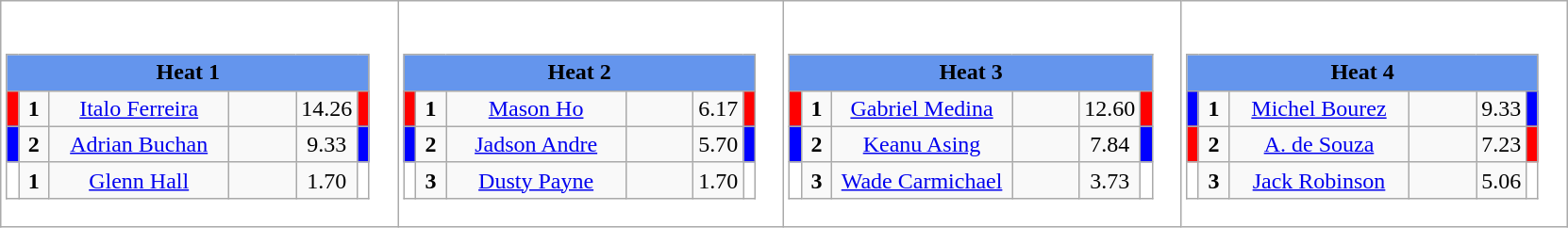<table class="wikitable" style="background:#fff;">
<tr>
<td><div><br><table class="wikitable">
<tr>
<td colspan="6"  style="text-align:center; background:#6495ed;"><strong>Heat 1</strong></td>
</tr>
<tr>
<td style="width:01px; background: #f00;"></td>
<td style="width:14px; text-align:center;"><strong>1</strong></td>
<td style="width:120px; text-align:center;"><a href='#'>Italo Ferreira</a></td>
<td style="width:40px; text-align:center;"></td>
<td style="width:20px; text-align:center;">14.26</td>
<td style="width:01px; background: #f00;"></td>
</tr>
<tr>
<td style="width:01px; background: #00f;"></td>
<td style="width:14px; text-align:center;"><strong>2</strong></td>
<td style="width:120px; text-align:center;"><a href='#'>Adrian Buchan</a></td>
<td style="width:40px; text-align:center;"></td>
<td style="width:20px; text-align:center;">9.33</td>
<td style="width:01px; background: #00f;"></td>
</tr>
<tr>
<td style="width:01px; background: #fff;"></td>
<td style="width:14px; text-align:center;"><strong>1</strong></td>
<td style="width:120px; text-align:center;"><a href='#'>Glenn Hall</a></td>
<td style="width:40px; text-align:center;"></td>
<td style="width:20px; text-align:center;">1.70</td>
<td style="width:01px; background: #fff;"></td>
</tr>
</table>
</div></td>
<td><div><br><table class="wikitable">
<tr>
<td colspan="6"  style="text-align:center; background:#6495ed;"><strong>Heat 2</strong></td>
</tr>
<tr>
<td style="width:01px; background: #f00;"></td>
<td style="width:14px; text-align:center;"><strong>1</strong></td>
<td style="width:120px; text-align:center;"><a href='#'>Mason Ho</a></td>
<td style="width:40px; text-align:center;"></td>
<td style="width:20px; text-align:center;">6.17</td>
<td style="width:01px; background: #f00;"></td>
</tr>
<tr>
<td style="width:01px; background: #00f;"></td>
<td style="width:14px; text-align:center;"><strong>2</strong></td>
<td style="width:120px; text-align:center;"><a href='#'>Jadson Andre</a></td>
<td style="width:40px; text-align:center;"></td>
<td style="width:20px; text-align:center;">5.70</td>
<td style="width:01px; background: #00f;"></td>
</tr>
<tr>
<td style="width:01px; background: #fff;"></td>
<td style="width:14px; text-align:center;"><strong>3</strong></td>
<td style="width:120px; text-align:center;"><a href='#'>Dusty Payne</a></td>
<td style="width:40px; text-align:center;"></td>
<td style="width:20px; text-align:center;">1.70</td>
<td style="width:01px; background: #fff;"></td>
</tr>
</table>
</div></td>
<td><div><br><table class="wikitable">
<tr>
<td colspan="6"  style="text-align:center; background:#6495ed;"><strong>Heat 3</strong></td>
</tr>
<tr>
<td style="width:01px; background: #f00;"></td>
<td style="width:14px; text-align:center;"><strong>1</strong></td>
<td style="width:120px; text-align:center;"><a href='#'>Gabriel Medina</a></td>
<td style="width:40px; text-align:center;"></td>
<td style="width:20px; text-align:center;">12.60</td>
<td style="width:01px; background: #f00;"></td>
</tr>
<tr>
<td style="width:01px; background: #00f;"></td>
<td style="width:14px; text-align:center;"><strong>2</strong></td>
<td style="width:120px; text-align:center;"><a href='#'>Keanu Asing</a></td>
<td style="width:40px; text-align:center;"></td>
<td style="width:20px; text-align:center;">7.84</td>
<td style="width:01px; background: #00f;"></td>
</tr>
<tr>
<td style="width:01px; background: #fff;"></td>
<td style="width:14px; text-align:center;"><strong>3</strong></td>
<td style="width:120px; text-align:center;"><a href='#'>Wade Carmichael</a></td>
<td style="width:40px; text-align:center;"></td>
<td style="width:20px; text-align:center;">3.73</td>
<td style="width:01px; background: #fff;"></td>
</tr>
</table>
</div></td>
<td><div><br><table class="wikitable">
<tr>
<td colspan="6"  style="text-align:center; background:#6495ed;"><strong>Heat 4</strong></td>
</tr>
<tr>
<td style="width:01px; background: #00f;"></td>
<td style="width:14px; text-align:center;"><strong>1</strong></td>
<td style="width:120px; text-align:center;"><a href='#'>Michel Bourez</a></td>
<td style="width:40px; text-align:center;"></td>
<td style="width:20px; text-align:center;">9.33</td>
<td style="width:01px; background: #00f;"></td>
</tr>
<tr>
<td style="width:01px; background: #f00;"></td>
<td style="width:14px; text-align:center;"><strong>2</strong></td>
<td style="width:120px; text-align:center;"><a href='#'>A. de Souza</a></td>
<td style="width:40px; text-align:center;"></td>
<td style="width:20px; text-align:center;">7.23</td>
<td style="width:01px; background: #f00;"></td>
</tr>
<tr>
<td style="width:01px; background: #fff;"></td>
<td style="width:14px; text-align:center;"><strong>3</strong></td>
<td style="width:120px; text-align:center;"><a href='#'>Jack Robinson</a></td>
<td style="width:40px; text-align:center;"></td>
<td style="width:20px; text-align:center;">5.06</td>
<td style="width:01px; background: #fff;"></td>
</tr>
</table>
</div></td>
</tr>
</table>
